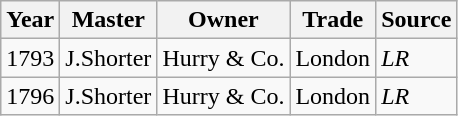<table class=" wikitable">
<tr>
<th>Year</th>
<th>Master</th>
<th>Owner</th>
<th>Trade</th>
<th>Source</th>
</tr>
<tr>
<td>1793</td>
<td>J.Shorter</td>
<td>Hurry & Co.</td>
<td>London</td>
<td><em>LR</em></td>
</tr>
<tr>
<td>1796</td>
<td>J.Shorter</td>
<td>Hurry & Co.</td>
<td>London</td>
<td><em>LR</em></td>
</tr>
</table>
